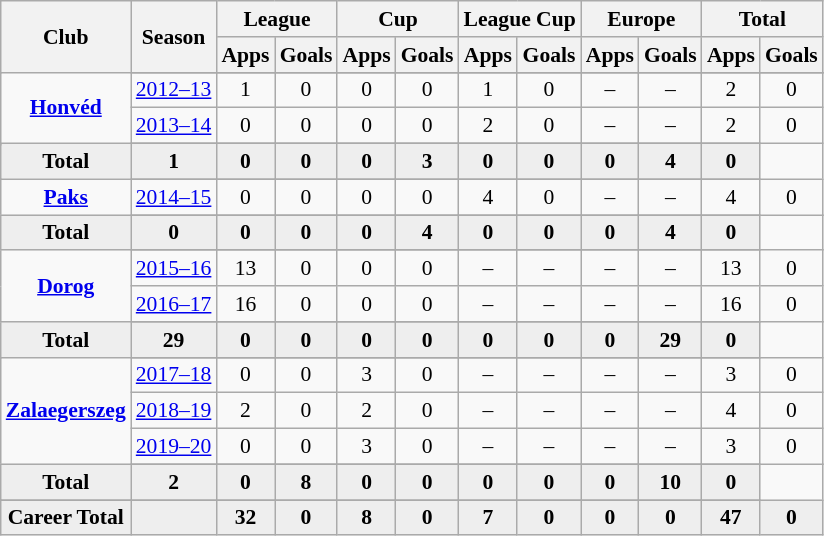<table class="wikitable" style="font-size:90%; text-align: center;">
<tr>
<th rowspan="2">Club</th>
<th rowspan="2">Season</th>
<th colspan="2">League</th>
<th colspan="2">Cup</th>
<th colspan="2">League Cup</th>
<th colspan="2">Europe</th>
<th colspan="2">Total</th>
</tr>
<tr>
<th>Apps</th>
<th>Goals</th>
<th>Apps</th>
<th>Goals</th>
<th>Apps</th>
<th>Goals</th>
<th>Apps</th>
<th>Goals</th>
<th>Apps</th>
<th>Goals</th>
</tr>
<tr ||-||-||-|->
<td rowspan="4" valign="center"><strong><a href='#'>Honvéd</a></strong></td>
</tr>
<tr>
<td><a href='#'>2012–13</a></td>
<td>1</td>
<td>0</td>
<td>0</td>
<td>0</td>
<td>1</td>
<td>0</td>
<td>–</td>
<td>–</td>
<td>2</td>
<td>0</td>
</tr>
<tr>
<td><a href='#'>2013–14</a></td>
<td>0</td>
<td>0</td>
<td>0</td>
<td>0</td>
<td>2</td>
<td>0</td>
<td>–</td>
<td>–</td>
<td>2</td>
<td>0</td>
</tr>
<tr>
</tr>
<tr style="font-weight:bold; background-color:#eeeeee;">
<td>Total</td>
<td>1</td>
<td>0</td>
<td>0</td>
<td>0</td>
<td>3</td>
<td>0</td>
<td>0</td>
<td>0</td>
<td>4</td>
<td>0</td>
</tr>
<tr>
<td rowspan="3" valign="center"><strong><a href='#'>Paks</a></strong></td>
</tr>
<tr>
<td><a href='#'>2014–15</a></td>
<td>0</td>
<td>0</td>
<td>0</td>
<td>0</td>
<td>4</td>
<td>0</td>
<td>–</td>
<td>–</td>
<td>4</td>
<td>0</td>
</tr>
<tr>
</tr>
<tr style="font-weight:bold; background-color:#eeeeee;">
<td>Total</td>
<td>0</td>
<td>0</td>
<td>0</td>
<td>0</td>
<td>4</td>
<td>0</td>
<td>0</td>
<td>0</td>
<td>4</td>
<td>0</td>
</tr>
<tr>
<td rowspan="4" valign="center"><strong><a href='#'>Dorog</a></strong></td>
</tr>
<tr>
<td><a href='#'>2015–16</a></td>
<td>13</td>
<td>0</td>
<td>0</td>
<td>0</td>
<td>–</td>
<td>–</td>
<td>–</td>
<td>–</td>
<td>13</td>
<td>0</td>
</tr>
<tr>
<td><a href='#'>2016–17</a></td>
<td>16</td>
<td>0</td>
<td>0</td>
<td>0</td>
<td>–</td>
<td>–</td>
<td>–</td>
<td>–</td>
<td>16</td>
<td>0</td>
</tr>
<tr>
</tr>
<tr style="font-weight:bold; background-color:#eeeeee;">
<td>Total</td>
<td>29</td>
<td>0</td>
<td>0</td>
<td>0</td>
<td>0</td>
<td>0</td>
<td>0</td>
<td>0</td>
<td>29</td>
<td>0</td>
</tr>
<tr>
<td rowspan="5" valign="center"><strong><a href='#'>Zalaegerszeg</a></strong></td>
</tr>
<tr>
<td><a href='#'>2017–18</a></td>
<td>0</td>
<td>0</td>
<td>3</td>
<td>0</td>
<td>–</td>
<td>–</td>
<td>–</td>
<td>–</td>
<td>3</td>
<td>0</td>
</tr>
<tr>
<td><a href='#'>2018–19</a></td>
<td>2</td>
<td>0</td>
<td>2</td>
<td>0</td>
<td>–</td>
<td>–</td>
<td>–</td>
<td>–</td>
<td>4</td>
<td>0</td>
</tr>
<tr>
<td><a href='#'>2019–20</a></td>
<td>0</td>
<td>0</td>
<td>3</td>
<td>0</td>
<td>–</td>
<td>–</td>
<td>–</td>
<td>–</td>
<td>3</td>
<td>0</td>
</tr>
<tr>
</tr>
<tr style="font-weight:bold; background-color:#eeeeee;">
<td>Total</td>
<td>2</td>
<td>0</td>
<td>8</td>
<td>0</td>
<td>0</td>
<td>0</td>
<td>0</td>
<td>0</td>
<td>10</td>
<td>0</td>
</tr>
<tr>
</tr>
<tr style="font-weight:bold; background-color:#eeeeee;">
<td rowspan="1" valign="top"><strong>Career Total</strong></td>
<td></td>
<td><strong>32</strong></td>
<td><strong>0</strong></td>
<td><strong>8</strong></td>
<td><strong>0</strong></td>
<td><strong>7</strong></td>
<td><strong>0</strong></td>
<td><strong>0</strong></td>
<td><strong>0</strong></td>
<td><strong>47</strong></td>
<td><strong>0</strong></td>
</tr>
</table>
